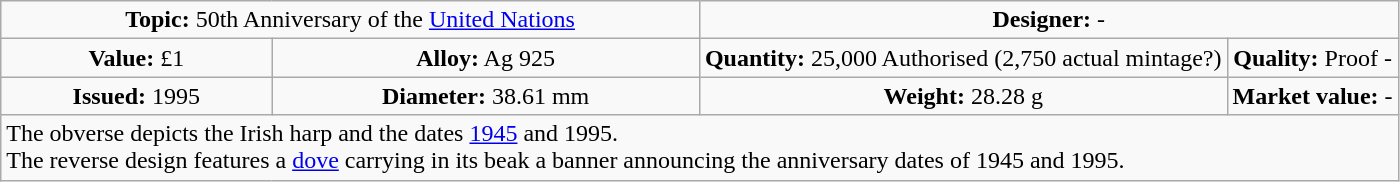<table class="wikitable">
<tr>
<td colspan="2" width="50%" align=center><strong>Topic:</strong>	50th Anniversary of the <a href='#'>United Nations</a></td>
<td colspan="2" width="50%" align=center><strong>Designer:</strong>	-</td>
</tr>
<tr>
<td align=center><strong>Value:</strong>	£1</td>
<td align=center><strong>Alloy:</strong>	Ag 925</td>
<td align=center><strong>Quantity:</strong>	25,000 Authorised (2,750 actual mintage?)</td>
<td align=center><strong>Quality:</strong>	Proof	-</td>
</tr>
<tr>
<td align=center><strong>Issued:</strong>	1995</td>
<td align=center><strong>Diameter:</strong>	38.61 mm</td>
<td align=center><strong>Weight:</strong>	28.28 g</td>
<td align=center><strong>Market value:</strong>	-</td>
</tr>
<tr>
<td colspan="5" align=left>The obverse depicts the Irish harp and the dates <a href='#'>1945</a> and 1995.<br>The reverse design features a <a href='#'>dove</a> carrying in its beak a banner announcing the anniversary dates of 1945 and 1995.</td>
</tr>
</table>
